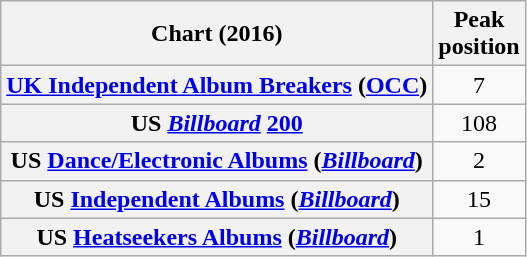<table class="wikitable plainrowheaders sortable">
<tr>
<th>Chart (2016)</th>
<th>Peak<br>position</th>
</tr>
<tr>
<th scope="row"><a href='#'>UK Independent Album Breakers</a> (<a href='#'>OCC</a>)</th>
<td align=center>7</td>
</tr>
<tr>
<th scope="row">US <em><a href='#'>Billboard</a></em> <a href='#'>200</a></th>
<td align=center>108</td>
</tr>
<tr>
<th scope="row">US <a href='#'>Dance/Electronic Albums</a> (<em><a href='#'>Billboard</a></em>)</th>
<td align=center>2</td>
</tr>
<tr>
<th scope="row">US <a href='#'>Independent Albums</a> (<em><a href='#'>Billboard</a></em>)</th>
<td align=center>15</td>
</tr>
<tr>
<th scope="row">US <a href='#'>Heatseekers Albums</a> (<em><a href='#'>Billboard</a></em>)</th>
<td align=center>1</td>
</tr>
</table>
